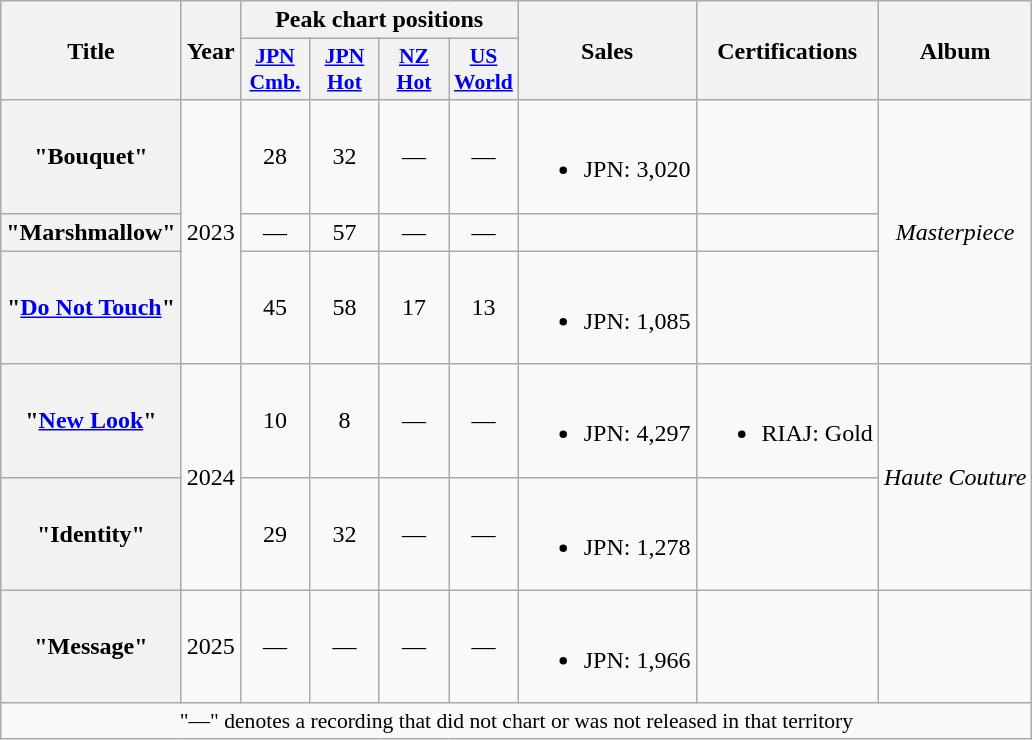<table class="wikitable plainrowheaders" style="text-align:center">
<tr>
<th scope="col" rowspan="2">Title</th>
<th scope="col" rowspan="2">Year</th>
<th scope="col" colspan="4">Peak chart positions</th>
<th scope="col" rowspan="2">Sales</th>
<th scope="col" rowspan="2">Certifications</th>
<th scope="col" rowspan="2">Album</th>
</tr>
<tr>
<th scope="col" style="font-size:90%; width:2.75em"><a href='#'>JPN<br>Cmb.</a><br></th>
<th scope="col" style="font-size:90%; width:2.75em"><a href='#'>JPN<br>Hot</a><br></th>
<th scope="col" style="font-size:90%; width:2.75em"><a href='#'>NZ<br>Hot</a><br></th>
<th scope="col" style="font-size:90%; width:2.75em"><a href='#'>US<br>World</a><br></th>
</tr>
<tr>
<th scope="row">"Bouquet"</th>
<td rowspan="3">2023</td>
<td>28</td>
<td>32</td>
<td>—</td>
<td>—</td>
<td><br><ul><li>JPN: 3,020 </li></ul></td>
<td></td>
<td rowspan="3"><em>Masterpiece</em></td>
</tr>
<tr>
<th scope="row">"Marshmallow"</th>
<td>—</td>
<td>57</td>
<td>—</td>
<td>—</td>
<td></td>
<td></td>
</tr>
<tr>
<th scope="row">"<a href='#'>Do Not Touch</a>"</th>
<td>45</td>
<td>58</td>
<td>17</td>
<td>13</td>
<td><br><ul><li>JPN: 1,085 </li></ul></td>
<td></td>
</tr>
<tr>
<th scope="row">"<a href='#'>New Look</a>"</th>
<td rowspan="2">2024</td>
<td>10</td>
<td>8</td>
<td>—</td>
<td>—</td>
<td><br><ul><li>JPN: 4,297 </li></ul></td>
<td><br><ul><li>RIAJ: Gold </li></ul></td>
<td rowspan="2"><em>Haute Couture</em></td>
</tr>
<tr>
<th scope="row">"Identity"</th>
<td>29</td>
<td>32</td>
<td>—</td>
<td>—</td>
<td><br><ul><li>JPN: 1,278 </li></ul></td>
<td></td>
</tr>
<tr>
<th scope="row">"Message"</th>
<td>2025</td>
<td>—</td>
<td>—</td>
<td>—</td>
<td>—</td>
<td><br><ul><li>JPN: 1,966 </li></ul></td>
<td></td>
<td></td>
</tr>
<tr>
<td colspan="9" style="font-size:90%">"—" denotes a recording that did not chart or was not released in that territory</td>
</tr>
</table>
